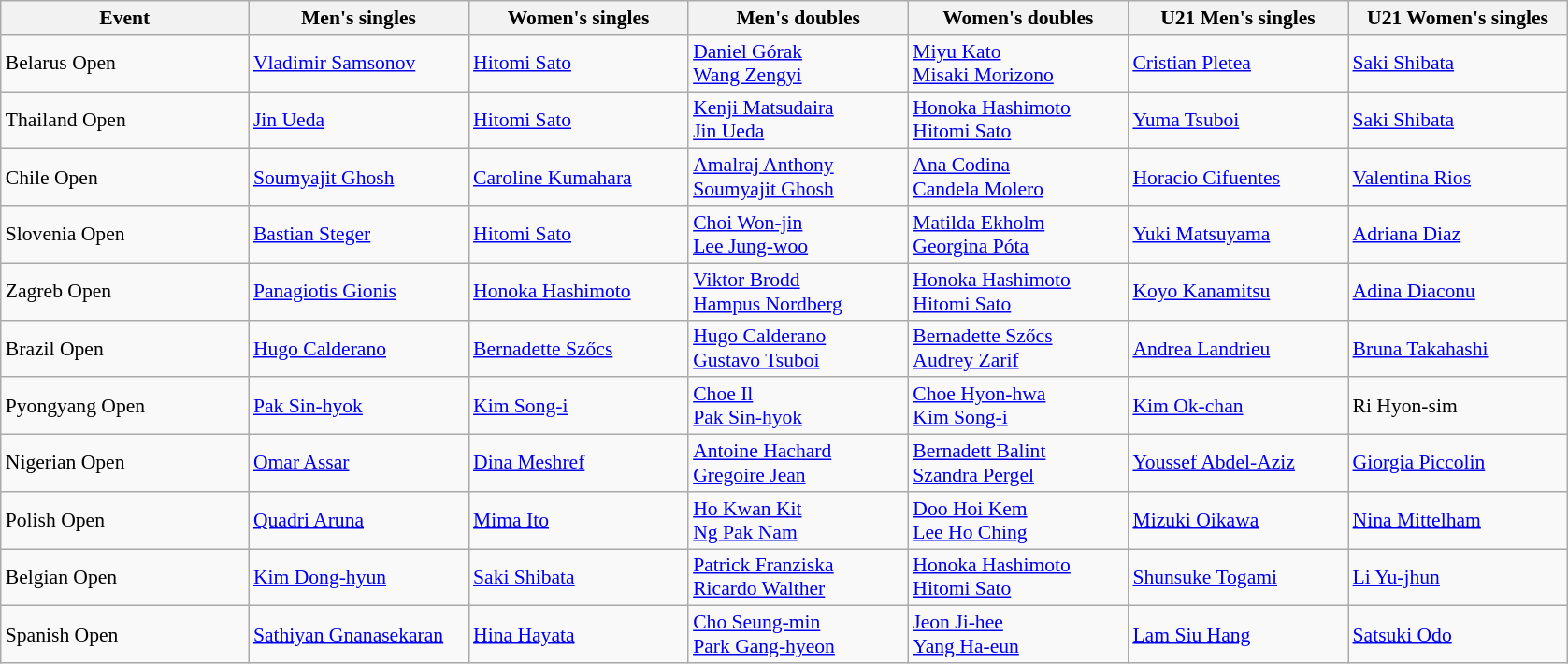<table class=wikitable style="font-size:90%">
<tr>
<th width="170">Event</th>
<th width="150">Men's singles</th>
<th width="150">Women's singles</th>
<th width="150">Men's doubles</th>
<th width="150">Women's doubles</th>
<th width="150">U21 Men's singles</th>
<th width="150">U21 Women's singles</th>
</tr>
<tr>
<td> Belarus Open</td>
<td> <a href='#'>Vladimir Samsonov</a></td>
<td> <a href='#'>Hitomi Sato</a></td>
<td> <a href='#'>Daniel Górak</a><br> <a href='#'>Wang Zengyi</a></td>
<td> <a href='#'>Miyu Kato</a><br> <a href='#'>Misaki Morizono</a></td>
<td> <a href='#'>Cristian Pletea</a></td>
<td> <a href='#'>Saki Shibata</a></td>
</tr>
<tr>
<td> Thailand Open</td>
<td> <a href='#'>Jin Ueda</a></td>
<td> <a href='#'>Hitomi Sato</a></td>
<td> <a href='#'>Kenji Matsudaira</a><br> <a href='#'>Jin Ueda</a></td>
<td> <a href='#'>Honoka Hashimoto</a><br> <a href='#'>Hitomi Sato</a></td>
<td> <a href='#'>Yuma Tsuboi</a></td>
<td> <a href='#'>Saki Shibata</a></td>
</tr>
<tr>
<td> Chile Open</td>
<td> <a href='#'>Soumyajit Ghosh</a></td>
<td> <a href='#'>Caroline Kumahara</a></td>
<td> <a href='#'>Amalraj Anthony</a><br> <a href='#'>Soumyajit Ghosh</a></td>
<td> <a href='#'>Ana Codina</a><br> <a href='#'>Candela Molero</a></td>
<td> <a href='#'>Horacio Cifuentes</a></td>
<td> <a href='#'>Valentina Rios</a></td>
</tr>
<tr>
<td> Slovenia Open</td>
<td> <a href='#'>Bastian Steger</a></td>
<td> <a href='#'>Hitomi Sato</a></td>
<td> <a href='#'>Choi Won-jin</a><br> <a href='#'>Lee Jung-woo</a></td>
<td> <a href='#'>Matilda Ekholm</a><br> <a href='#'>Georgina Póta</a></td>
<td> <a href='#'>Yuki Matsuyama</a></td>
<td> <a href='#'>Adriana Diaz</a></td>
</tr>
<tr>
<td> Zagreb Open</td>
<td> <a href='#'>Panagiotis Gionis</a></td>
<td> <a href='#'>Honoka Hashimoto</a></td>
<td> <a href='#'>Viktor Brodd</a><br> <a href='#'>Hampus Nordberg</a></td>
<td> <a href='#'>Honoka Hashimoto</a><br> <a href='#'>Hitomi Sato</a></td>
<td> <a href='#'>Koyo Kanamitsu</a></td>
<td> <a href='#'>Adina Diaconu</a></td>
</tr>
<tr>
<td> Brazil Open</td>
<td> <a href='#'>Hugo Calderano</a></td>
<td> <a href='#'>Bernadette Szőcs</a></td>
<td> <a href='#'>Hugo Calderano</a><br> <a href='#'>Gustavo Tsuboi</a></td>
<td> <a href='#'>Bernadette Szőcs</a><br> <a href='#'>Audrey Zarif</a></td>
<td> <a href='#'>Andrea Landrieu</a></td>
<td> <a href='#'>Bruna Takahashi</a></td>
</tr>
<tr>
<td> Pyongyang Open</td>
<td> <a href='#'>Pak Sin-hyok</a></td>
<td> <a href='#'>Kim Song-i</a></td>
<td> <a href='#'>Choe Il</a><br> <a href='#'>Pak Sin-hyok</a></td>
<td> <a href='#'>Choe Hyon-hwa</a><br> <a href='#'>Kim Song-i</a></td>
<td> <a href='#'>Kim Ok-chan</a></td>
<td> Ri Hyon-sim</td>
</tr>
<tr>
<td> Nigerian Open</td>
<td> <a href='#'>Omar Assar</a></td>
<td> <a href='#'>Dina Meshref</a></td>
<td> <a href='#'>Antoine Hachard</a><br> <a href='#'>Gregoire Jean</a></td>
<td> <a href='#'>Bernadett Balint</a><br> <a href='#'>Szandra Pergel</a></td>
<td> <a href='#'>Youssef Abdel-Aziz</a></td>
<td> <a href='#'>Giorgia Piccolin</a></td>
</tr>
<tr>
<td> Polish Open</td>
<td> <a href='#'>Quadri Aruna</a></td>
<td> <a href='#'>Mima Ito</a></td>
<td> <a href='#'>Ho Kwan Kit</a><br> <a href='#'>Ng Pak Nam</a></td>
<td> <a href='#'>Doo Hoi Kem</a><br> <a href='#'>Lee Ho Ching</a></td>
<td> <a href='#'>Mizuki Oikawa</a></td>
<td> <a href='#'>Nina Mittelham</a></td>
</tr>
<tr>
<td> Belgian Open</td>
<td> <a href='#'>Kim Dong-hyun</a></td>
<td> <a href='#'>Saki Shibata</a></td>
<td> <a href='#'>Patrick Franziska</a><br> <a href='#'>Ricardo Walther</a></td>
<td> <a href='#'>Honoka Hashimoto</a><br> <a href='#'>Hitomi Sato</a></td>
<td> <a href='#'>Shunsuke Togami</a></td>
<td> <a href='#'>Li Yu-jhun</a></td>
</tr>
<tr>
<td> Spanish Open</td>
<td> <a href='#'>Sathiyan Gnanasekaran</a></td>
<td> <a href='#'>Hina Hayata</a></td>
<td> <a href='#'>Cho Seung-min</a><br> <a href='#'>Park Gang-hyeon</a></td>
<td> <a href='#'>Jeon Ji-hee</a><br> <a href='#'>Yang Ha-eun</a></td>
<td> <a href='#'>Lam Siu Hang</a></td>
<td> <a href='#'>Satsuki Odo</a></td>
</tr>
</table>
